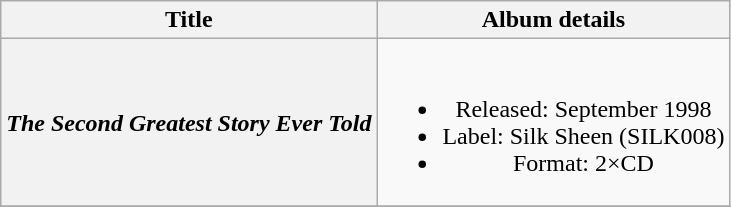<table class="wikitable plainrowheaders" style="text-align:center;">
<tr>
<th>Title</th>
<th>Album details</th>
</tr>
<tr>
<th scope="row"><em>The Second Greatest Story Ever Told</em></th>
<td><br><ul><li>Released: September 1998</li><li>Label: Silk Sheen (SILK008)</li><li>Format: 2×CD</li></ul></td>
</tr>
<tr>
</tr>
</table>
